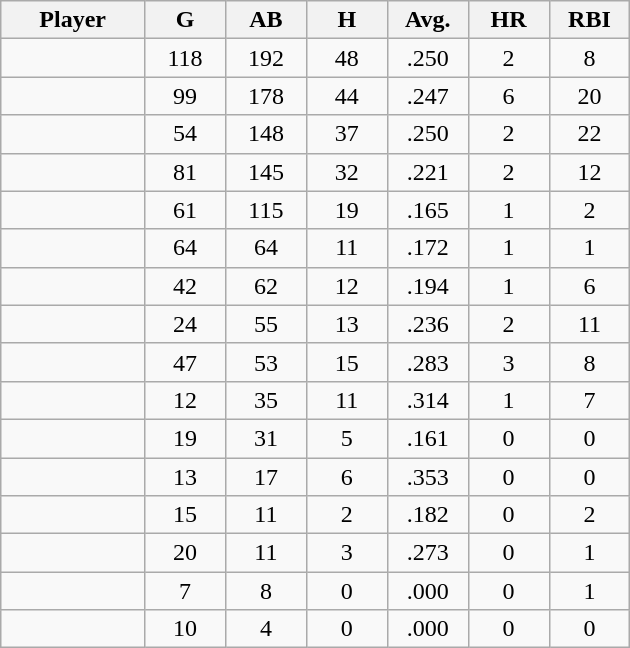<table class="wikitable sortable">
<tr>
<th bgcolor="#DDDDFF" width="16%">Player</th>
<th bgcolor="#DDDDFF" width="9%">G</th>
<th bgcolor="#DDDDFF" width="9%">AB</th>
<th bgcolor="#DDDDFF" width="9%">H</th>
<th bgcolor="#DDDDFF" width="9%">Avg.</th>
<th bgcolor="#DDDDFF" width="9%">HR</th>
<th bgcolor="#DDDDFF" width="9%">RBI</th>
</tr>
<tr align="center">
<td></td>
<td>118</td>
<td>192</td>
<td>48</td>
<td>.250</td>
<td>2</td>
<td>8</td>
</tr>
<tr align="center">
<td></td>
<td>99</td>
<td>178</td>
<td>44</td>
<td>.247</td>
<td>6</td>
<td>20</td>
</tr>
<tr align="center">
<td></td>
<td>54</td>
<td>148</td>
<td>37</td>
<td>.250</td>
<td>2</td>
<td>22</td>
</tr>
<tr align="center">
<td></td>
<td>81</td>
<td>145</td>
<td>32</td>
<td>.221</td>
<td>2</td>
<td>12</td>
</tr>
<tr align="center">
<td></td>
<td>61</td>
<td>115</td>
<td>19</td>
<td>.165</td>
<td>1</td>
<td>2</td>
</tr>
<tr align="center">
<td></td>
<td>64</td>
<td>64</td>
<td>11</td>
<td>.172</td>
<td>1</td>
<td>1</td>
</tr>
<tr align=center>
<td></td>
<td>42</td>
<td>62</td>
<td>12</td>
<td>.194</td>
<td>1</td>
<td>6</td>
</tr>
<tr align="center">
<td></td>
<td>24</td>
<td>55</td>
<td>13</td>
<td>.236</td>
<td>2</td>
<td>11</td>
</tr>
<tr align="center">
<td></td>
<td>47</td>
<td>53</td>
<td>15</td>
<td>.283</td>
<td>3</td>
<td>8</td>
</tr>
<tr align="center">
<td></td>
<td>12</td>
<td>35</td>
<td>11</td>
<td>.314</td>
<td>1</td>
<td>7</td>
</tr>
<tr align="center">
<td></td>
<td>19</td>
<td>31</td>
<td>5</td>
<td>.161</td>
<td>0</td>
<td>0</td>
</tr>
<tr align="center">
<td></td>
<td>13</td>
<td>17</td>
<td>6</td>
<td>.353</td>
<td>0</td>
<td>0</td>
</tr>
<tr align="center">
<td></td>
<td>15</td>
<td>11</td>
<td>2</td>
<td>.182</td>
<td>0</td>
<td>2</td>
</tr>
<tr align="center">
<td></td>
<td>20</td>
<td>11</td>
<td>3</td>
<td>.273</td>
<td>0</td>
<td>1</td>
</tr>
<tr align="center">
<td></td>
<td>7</td>
<td>8</td>
<td>0</td>
<td>.000</td>
<td>0</td>
<td>1</td>
</tr>
<tr align="center">
<td></td>
<td>10</td>
<td>4</td>
<td>0</td>
<td>.000</td>
<td>0</td>
<td>0</td>
</tr>
</table>
